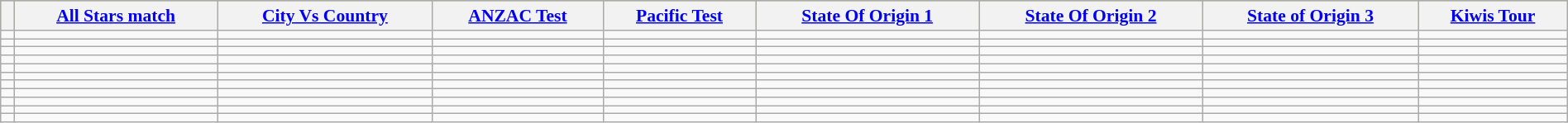<table class="wikitable"  style="width:100%; font-size:90%;">
<tr style="background:#bdb76b;">
<th></th>
<th><a href='#'>All Stars match</a></th>
<th><a href='#'>City Vs Country</a></th>
<th><a href='#'>ANZAC Test</a></th>
<th><a href='#'>Pacific Test</a></th>
<th><a href='#'>State Of Origin 1</a></th>
<th><a href='#'>State Of Origin 2</a></th>
<th><a href='#'>State of Origin 3</a></th>
<th><a href='#'>Kiwis Tour</a></th>
</tr>
<tr>
<td></td>
<td></td>
<td></td>
<td></td>
<td></td>
<td></td>
<td></td>
<td></td>
<td></td>
</tr>
<tr>
<td></td>
<td></td>
<td></td>
<td></td>
<td></td>
<td></td>
<td></td>
<td></td>
<td></td>
</tr>
<tr>
<td></td>
<td></td>
<td></td>
<td></td>
<td></td>
<td></td>
<td></td>
<td></td>
<td></td>
</tr>
<tr>
<td></td>
<td></td>
<td></td>
<td></td>
<td></td>
<td></td>
<td></td>
<td></td>
<td></td>
</tr>
<tr>
<td></td>
<td></td>
<td></td>
<td></td>
<td></td>
<td></td>
<td></td>
<td></td>
<td></td>
</tr>
<tr>
<td></td>
<td></td>
<td></td>
<td></td>
<td></td>
<td></td>
<td></td>
<td></td>
<td></td>
</tr>
<tr>
<td></td>
<td></td>
<td></td>
<td></td>
<td></td>
<td></td>
<td></td>
<td></td>
<td></td>
</tr>
<tr>
<td></td>
<td></td>
<td></td>
<td></td>
<td></td>
<td></td>
<td></td>
<td></td>
<td></td>
</tr>
<tr>
<td></td>
<td></td>
<td></td>
<td></td>
<td></td>
<td></td>
<td></td>
<td></td>
<td></td>
</tr>
<tr>
<td></td>
<td></td>
<td></td>
<td></td>
<td></td>
<td></td>
<td></td>
<td></td>
<td></td>
</tr>
<tr>
<td></td>
<td></td>
<td></td>
<td></td>
<td></td>
<td></td>
<td></td>
<td></td>
<td></td>
</tr>
</table>
